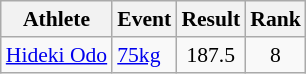<table class=wikitable style="font-size:90%">
<tr>
<th>Athlete</th>
<th>Event</th>
<th>Result</th>
<th>Rank</th>
</tr>
<tr>
<td><a href='#'>Hideki Odo</a></td>
<td><a href='#'>75kg</a></td>
<td style="text-align:center;">187.5</td>
<td style="text-align:center;">8</td>
</tr>
</table>
